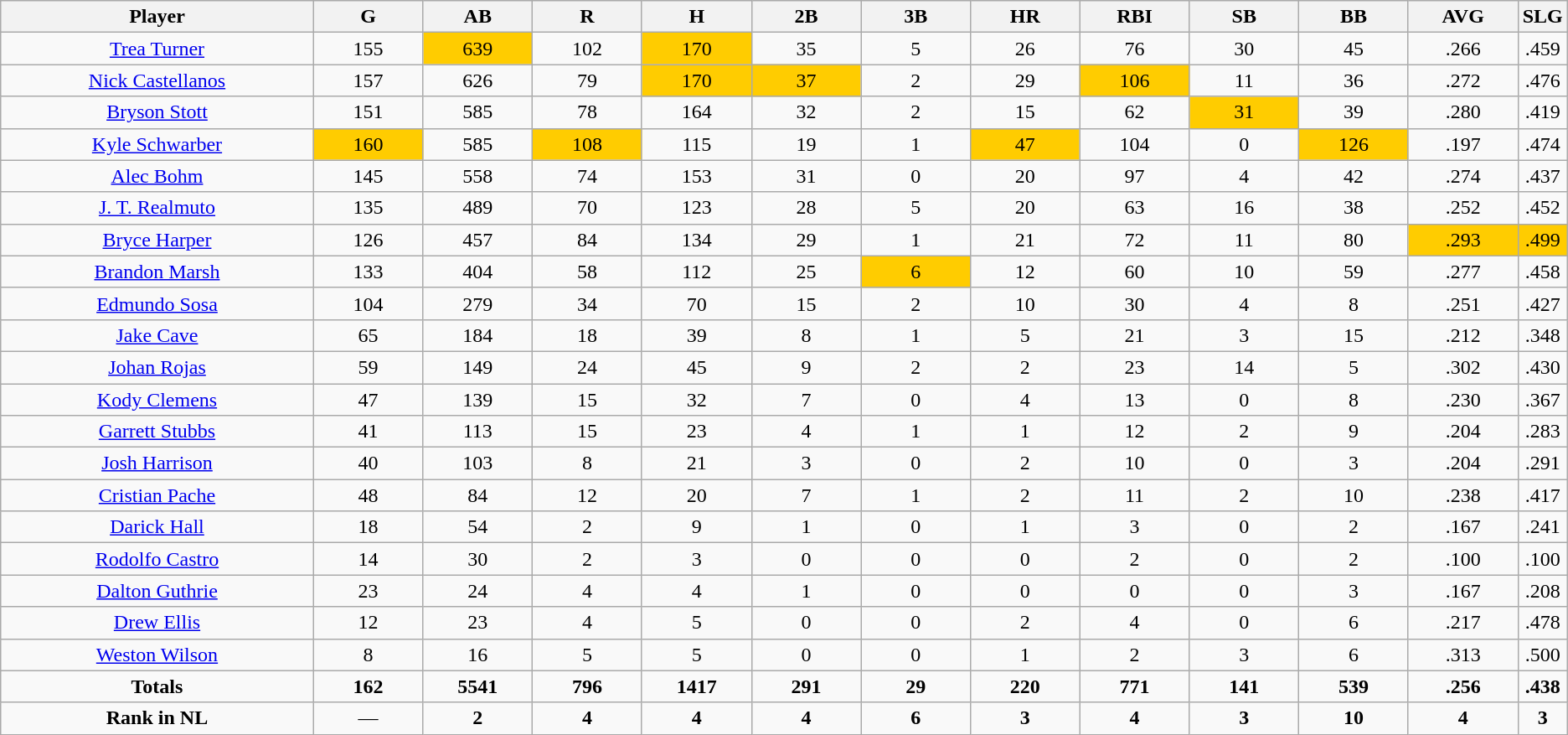<table class=wikitable style="text-align:center">
<tr>
<th bgcolor=#DDDDFF; width="20%">Player</th>
<th bgcolor=#DDDDFF; width="7%">G</th>
<th bgcolor=#DDDDFF; width="7%">AB</th>
<th bgcolor=#DDDDFF; width="7%">R</th>
<th bgcolor=#DDDDFF; width="7%">H</th>
<th bgcolor=#DDDDFF; width="7%">2B</th>
<th bgcolor=#DDDDFF; width="7%">3B</th>
<th bgcolor=#DDDDFF; width="7%">HR</th>
<th bgcolor=#DDDDFF; width="7%">RBI</th>
<th bgcolor=#DDDDFF; width="7%">SB</th>
<th bgcolor=#DDDDFF; width="7%">BB</th>
<th bgcolor=#DDDDFF; width="7%">AVG</th>
<th bgcolor=#DDDDFF; width="7%">SLG</th>
</tr>
<tr>
<td><a href='#'>Trea Turner</a></td>
<td>155</td>
<td bgcolor=#ffcc00>639</td>
<td>102</td>
<td bgcolor=#ffcc00>170</td>
<td>35</td>
<td>5</td>
<td>26</td>
<td>76</td>
<td>30</td>
<td>45</td>
<td>.266</td>
<td>.459</td>
</tr>
<tr>
<td><a href='#'>Nick Castellanos</a></td>
<td>157</td>
<td>626</td>
<td>79</td>
<td bgcolor=#ffcc00>170</td>
<td bgcolor=#ffcc00>37</td>
<td>2</td>
<td>29</td>
<td bgcolor=#ffcc00>106</td>
<td>11</td>
<td>36</td>
<td>.272</td>
<td>.476</td>
</tr>
<tr>
<td><a href='#'>Bryson Stott</a></td>
<td>151</td>
<td>585</td>
<td>78</td>
<td>164</td>
<td>32</td>
<td>2</td>
<td>15</td>
<td>62</td>
<td bgcolor=#ffcc00>31</td>
<td>39</td>
<td>.280</td>
<td>.419</td>
</tr>
<tr>
<td><a href='#'>Kyle Schwarber</a></td>
<td bgcolor=#ffcc00>160</td>
<td>585</td>
<td bgcolor=#ffcc00>108</td>
<td>115</td>
<td>19</td>
<td>1</td>
<td bgcolor=#ffcc00>47</td>
<td>104</td>
<td>0</td>
<td bgcolor=#ffcc00>126</td>
<td>.197</td>
<td>.474</td>
</tr>
<tr>
<td><a href='#'>Alec Bohm</a></td>
<td>145</td>
<td>558</td>
<td>74</td>
<td>153</td>
<td>31</td>
<td>0</td>
<td>20</td>
<td>97</td>
<td>4</td>
<td>42</td>
<td>.274</td>
<td>.437</td>
</tr>
<tr>
<td><a href='#'>J. T. Realmuto</a></td>
<td>135</td>
<td>489</td>
<td>70</td>
<td>123</td>
<td>28</td>
<td>5</td>
<td>20</td>
<td>63</td>
<td>16</td>
<td>38</td>
<td>.252</td>
<td>.452</td>
</tr>
<tr>
<td><a href='#'>Bryce Harper</a></td>
<td>126</td>
<td>457</td>
<td>84</td>
<td>134</td>
<td>29</td>
<td>1</td>
<td>21</td>
<td>72</td>
<td>11</td>
<td>80</td>
<td bgcolor=#ffcc00>.293</td>
<td bgcolor=#ffcc00>.499</td>
</tr>
<tr>
<td><a href='#'>Brandon Marsh</a></td>
<td>133</td>
<td>404</td>
<td>58</td>
<td>112</td>
<td>25</td>
<td bgcolor=#ffcc00>6</td>
<td>12</td>
<td>60</td>
<td>10</td>
<td>59</td>
<td>.277</td>
<td>.458</td>
</tr>
<tr>
<td><a href='#'>Edmundo Sosa</a></td>
<td>104</td>
<td>279</td>
<td>34</td>
<td>70</td>
<td>15</td>
<td>2</td>
<td>10</td>
<td>30</td>
<td>4</td>
<td>8</td>
<td>.251</td>
<td>.427</td>
</tr>
<tr>
<td><a href='#'>Jake Cave</a></td>
<td>65</td>
<td>184</td>
<td>18</td>
<td>39</td>
<td>8</td>
<td>1</td>
<td>5</td>
<td>21</td>
<td>3</td>
<td>15</td>
<td>.212</td>
<td>.348</td>
</tr>
<tr>
<td><a href='#'>Johan Rojas</a></td>
<td>59</td>
<td>149</td>
<td>24</td>
<td>45</td>
<td>9</td>
<td>2</td>
<td>2</td>
<td>23</td>
<td>14</td>
<td>5</td>
<td>.302</td>
<td>.430</td>
</tr>
<tr>
<td><a href='#'>Kody Clemens</a></td>
<td>47</td>
<td>139</td>
<td>15</td>
<td>32</td>
<td>7</td>
<td>0</td>
<td>4</td>
<td>13</td>
<td>0</td>
<td>8</td>
<td>.230</td>
<td>.367</td>
</tr>
<tr>
<td><a href='#'>Garrett Stubbs</a></td>
<td>41</td>
<td>113</td>
<td>15</td>
<td>23</td>
<td>4</td>
<td>1</td>
<td>1</td>
<td>12</td>
<td>2</td>
<td>9</td>
<td>.204</td>
<td>.283</td>
</tr>
<tr>
<td><a href='#'>Josh Harrison</a></td>
<td>40</td>
<td>103</td>
<td>8</td>
<td>21</td>
<td>3</td>
<td>0</td>
<td>2</td>
<td>10</td>
<td>0</td>
<td>3</td>
<td>.204</td>
<td>.291</td>
</tr>
<tr>
<td><a href='#'>Cristian Pache</a></td>
<td>48</td>
<td>84</td>
<td>12</td>
<td>20</td>
<td>7</td>
<td>1</td>
<td>2</td>
<td>11</td>
<td>2</td>
<td>10</td>
<td>.238</td>
<td>.417</td>
</tr>
<tr>
<td><a href='#'>Darick Hall</a></td>
<td>18</td>
<td>54</td>
<td>2</td>
<td>9</td>
<td>1</td>
<td>0</td>
<td>1</td>
<td>3</td>
<td>0</td>
<td>2</td>
<td>.167</td>
<td>.241</td>
</tr>
<tr>
<td><a href='#'>Rodolfo Castro</a></td>
<td>14</td>
<td>30</td>
<td>2</td>
<td>3</td>
<td>0</td>
<td>0</td>
<td>0</td>
<td>2</td>
<td>0</td>
<td>2</td>
<td>.100</td>
<td>.100</td>
</tr>
<tr>
<td><a href='#'>Dalton Guthrie</a></td>
<td>23</td>
<td>24</td>
<td>4</td>
<td>4</td>
<td>1</td>
<td>0</td>
<td>0</td>
<td>0</td>
<td>0</td>
<td>3</td>
<td>.167</td>
<td>.208</td>
</tr>
<tr>
<td><a href='#'>Drew Ellis</a></td>
<td>12</td>
<td>23</td>
<td>4</td>
<td>5</td>
<td>0</td>
<td>0</td>
<td>2</td>
<td>4</td>
<td>0</td>
<td>6</td>
<td>.217</td>
<td>.478</td>
</tr>
<tr>
<td><a href='#'>Weston Wilson</a></td>
<td>8</td>
<td>16</td>
<td>5</td>
<td>5</td>
<td>0</td>
<td>0</td>
<td>1</td>
<td>2</td>
<td>3</td>
<td>6</td>
<td>.313</td>
<td>.500</td>
</tr>
<tr>
<td><strong>Totals</strong></td>
<td><strong>162</strong></td>
<td><strong>5541</strong></td>
<td><strong>796</strong></td>
<td><strong>1417</strong></td>
<td><strong>291</strong></td>
<td><strong>29</strong></td>
<td><strong>220</strong></td>
<td><strong>771</strong></td>
<td><strong>141</strong></td>
<td><strong>539</strong></td>
<td><strong>.256</strong></td>
<td><strong>.438</strong></td>
</tr>
<tr>
<td><strong>Rank in NL</strong></td>
<td>—</td>
<td><strong>2</strong></td>
<td><strong>4</strong></td>
<td><strong>4</strong></td>
<td><strong>4</strong></td>
<td><strong>6</strong></td>
<td><strong>3</strong></td>
<td><strong>4</strong></td>
<td><strong>3</strong></td>
<td><strong>10</strong></td>
<td><strong>4</strong></td>
<td><strong>3</strong></td>
</tr>
</table>
